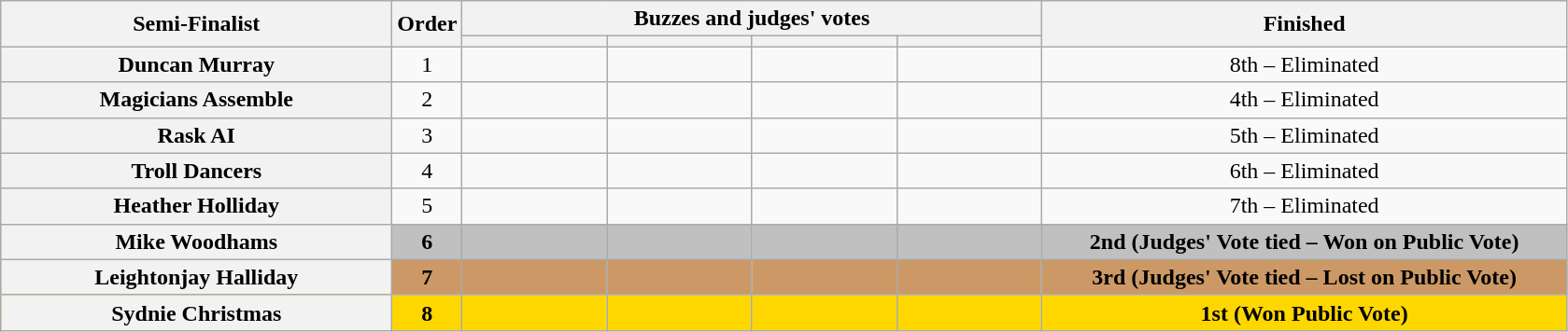<table class="wikitable plainrowheaders sortable" style="text-align:center;">
<tr>
<th scope="col" rowspan="2" class="unsortable" style="width:17em;">Semi-Finalist</th>
<th scope="col" rowspan="2" style="width:1em;">Order</th>
<th scope="col" colspan="4" class="unsortable" style="width:24em;">Buzzes and judges' votes</th>
<th scope="col" rowspan="2" style="width:23em;">Finished</th>
</tr>
<tr>
<th scope="col" class="unsortable" style="width:6em;"></th>
<th scope="col" class="unsortable" style="width:6em;"></th>
<th scope="col" class="unsortable" style="width:6em;"></th>
<th scope="col" class="unsortable" style="width:6em;"></th>
</tr>
<tr>
<th scope="row">Duncan Murray</th>
<td>1</td>
<td style="text-align:center;"></td>
<td style="text-align:center;"></td>
<td style="text-align:center;"></td>
<td style="text-align:center;"></td>
<td>8th – Eliminated</td>
</tr>
<tr>
<th scope="row">Magicians Assemble</th>
<td>2</td>
<td style="text-align:center;"></td>
<td style="text-align:center;"></td>
<td style="text-align:center;"></td>
<td style="text-align:center;"></td>
<td>4th – Eliminated</td>
</tr>
<tr>
<th scope="row">Rask AI</th>
<td>3</td>
<td style="text-align:center;"></td>
<td style="text-align:center;"></td>
<td style="text-align:center;"></td>
<td style="text-align:center;"></td>
<td>5th – Eliminated</td>
</tr>
<tr>
<th scope="row">Troll Dancers</th>
<td>4</td>
<td style="text-align:center;"></td>
<td style="text-align:center;"></td>
<td style="text-align:center;"></td>
<td style="text-align:center;"></td>
<td>6th – Eliminated</td>
</tr>
<tr>
<th scope="row">Heather Holliday</th>
<td>5</td>
<td style="text-align:center;"></td>
<td style="text-align:center;"></td>
<td style="text-align:center;"></td>
<td style="text-align:center;"></td>
<td>7th – Eliminated</td>
</tr>
<tr bgcolor="silver">
<th scope="row"><strong>Mike Woodhams</strong></th>
<td><strong>6</strong></td>
<td style="text-align:center;"></td>
<td style="text-align:center;"></td>
<td style="text-align:center;"></td>
<td style="text-align:center;"></td>
<td><strong>2nd (Judges' Vote tied – Won on Public Vote)</strong></td>
</tr>
<tr bgcolor=#c96>
<th scope="row"><strong>Leightonjay Halliday</strong></th>
<td><strong>7</strong></td>
<td style="text-align:center;"></td>
<td style="text-align:center;"></td>
<td style="text-align:center;"></td>
<td style="text-align:center;"></td>
<td><strong>3rd (Judges' Vote tied – Lost on Public Vote)</strong></td>
</tr>
<tr bgcolor="gold">
<th scope="row"><strong>Sydnie Christmas</strong></th>
<td><strong>8</strong></td>
<td style="text-align:center;"></td>
<td style="text-align:center;"></td>
<td style="text-align:center;"></td>
<td style="text-align:center;"></td>
<td><strong>1st (Won Public Vote)</strong></td>
</tr>
</table>
